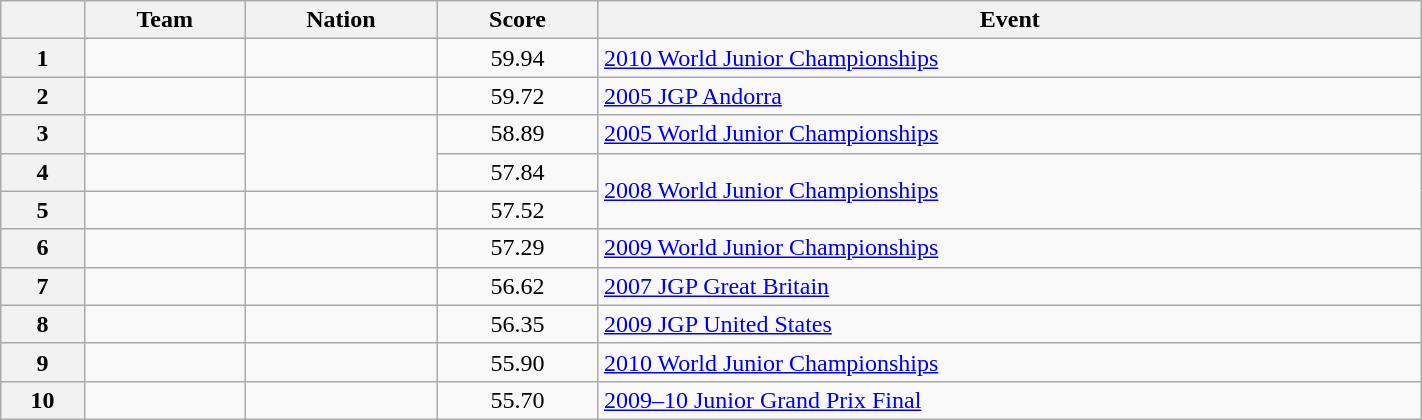<table class="wikitable unsortable" style="text-align:left; width:75%">
<tr>
<th scope="col"></th>
<th scope="col">Team</th>
<th scope="col">Nation</th>
<th scope="col">Score</th>
<th scope="col">Event</th>
</tr>
<tr>
<th scope="row">1</th>
<td></td>
<td></td>
<td style="text-align:center">59.94</td>
<td><a href='#'>2010 World Junior Championships</a></td>
</tr>
<tr>
<th scope="row">2</th>
<td></td>
<td></td>
<td style="text-align:center">59.72</td>
<td><a href='#'>2005 JGP Andorra</a></td>
</tr>
<tr>
<th scope="row">3</th>
<td></td>
<td rowspan="2"></td>
<td style="text-align:center">58.89</td>
<td><a href='#'>2005 World Junior Championships</a></td>
</tr>
<tr>
<th scope="row">4</th>
<td></td>
<td style="text-align:center">57.84</td>
<td rowspan="2"><a href='#'>2008 World Junior Championships</a></td>
</tr>
<tr>
<th scope="row">5</th>
<td></td>
<td></td>
<td style="text-align:center">57.52</td>
</tr>
<tr>
<th scope="row">6</th>
<td></td>
<td></td>
<td style="text-align:center">57.29</td>
<td><a href='#'>2009 World Junior Championships</a></td>
</tr>
<tr>
<th scope="row">7</th>
<td></td>
<td></td>
<td style="text-align:center">56.62</td>
<td><a href='#'>2007 JGP Great Britain</a></td>
</tr>
<tr>
<th scope="row">8</th>
<td></td>
<td></td>
<td style="text-align:center">56.35</td>
<td><a href='#'>2009 JGP United States</a></td>
</tr>
<tr>
<th scope="row">9</th>
<td></td>
<td></td>
<td style="text-align:center">55.90</td>
<td><a href='#'>2010 World Junior Championships</a></td>
</tr>
<tr>
<th scope="row">10</th>
<td></td>
<td></td>
<td style="text-align:center">55.70</td>
<td><a href='#'>2009–10 Junior Grand Prix Final</a></td>
</tr>
</table>
